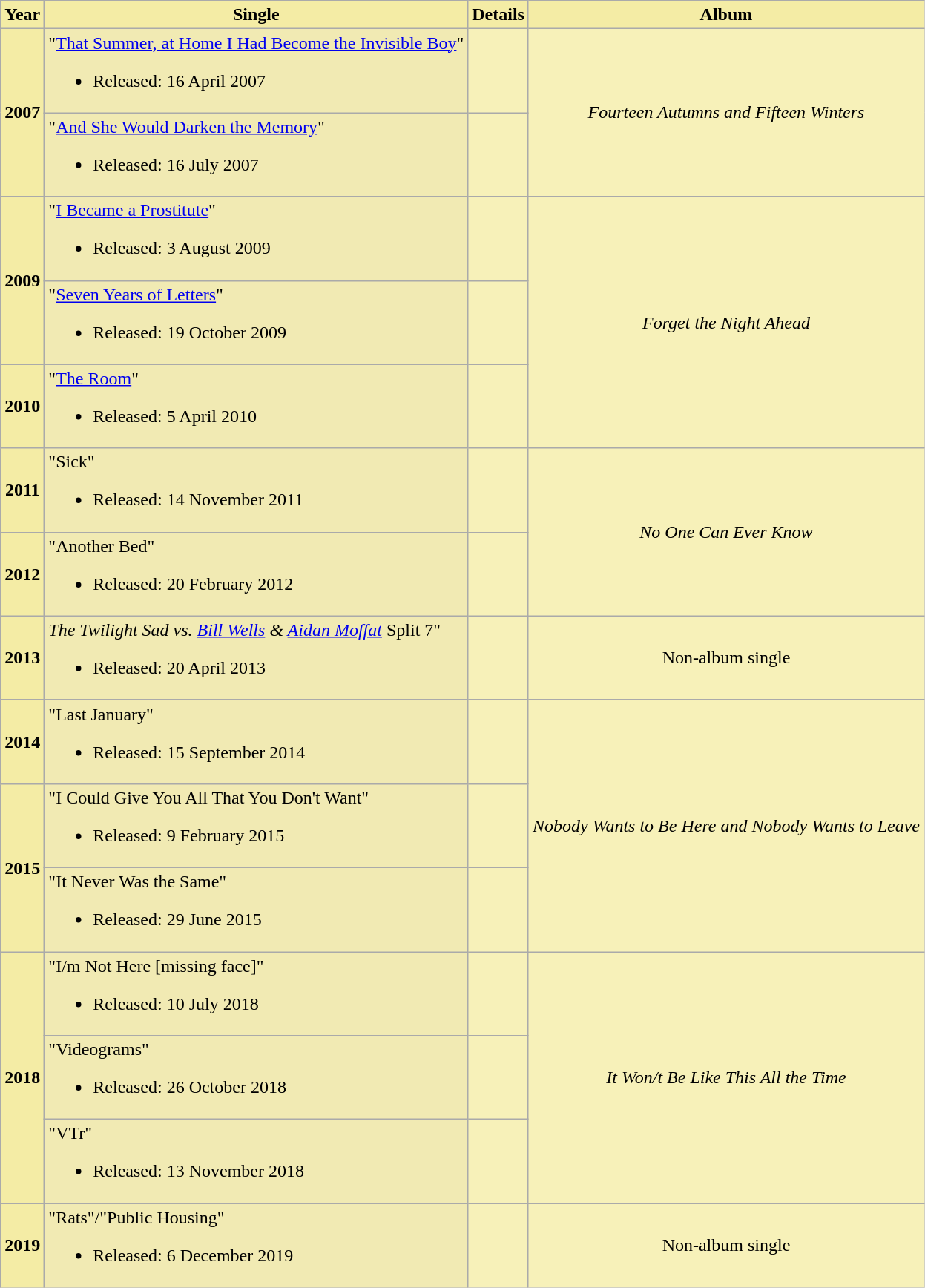<table class="wikitable" style="background: #f7f1b9; text-align:center;">
<tr>
<th rowspan="1" style="background: #f4eca5">Year</th>
<th rowspan="1" style="background: #f4eca5">Single</th>
<th rowspan="1" style="background: #f4eca5">Details</th>
<th rowspan="1" style="background: #f4eca5">Album</th>
</tr>
<tr>
<td style="background: #f4eca5" rowspan="2"><strong>2007</strong></td>
<td style="background: #f1eab3" align="left">"<a href='#'>That Summer, at Home I Had Become the Invisible Boy</a>"<br><ul><li>Released: 16 April 2007</li></ul></td>
<td align="left"></td>
<td rowspan="2"><em>Fourteen Autumns and Fifteen Winters</em></td>
</tr>
<tr>
<td style="background: #f1eab3" align="left">"<a href='#'>And She Would Darken the Memory</a>"<br><ul><li>Released: 16 July 2007</li></ul></td>
<td align="left"></td>
</tr>
<tr>
<td style="background: #f4eca5" rowspan="2"><strong>2009</strong></td>
<td style="background: #f1eab3" align="left">"<a href='#'>I Became a Prostitute</a>"<br><ul><li>Released: 3 August 2009</li></ul></td>
<td align="left"></td>
<td rowspan="3"><em>Forget the Night Ahead</em></td>
</tr>
<tr>
<td style="background: #f1eab3" align="left">"<a href='#'>Seven Years of Letters</a>"<br><ul><li>Released: 19 October 2009</li></ul></td>
<td align="left"></td>
</tr>
<tr>
<td style="background: #f4eca5"><strong>2010</strong></td>
<td style="background: #f1eab3" align="left">"<a href='#'>The Room</a>"<br><ul><li>Released: 5 April 2010</li></ul></td>
<td align="left"></td>
</tr>
<tr>
<td style="background: #f4eca5"><strong>2011</strong></td>
<td style="background: #f1eab3" align="left">"Sick"<br><ul><li>Released: 14 November 2011</li></ul></td>
<td align="left"></td>
<td rowspan="2"><em>No One Can Ever Know</em></td>
</tr>
<tr>
<td style="background: #f4eca5"><strong>2012</strong></td>
<td style="background: #f1eab3" align="left">"Another Bed"<br><ul><li>Released: 20 February 2012</li></ul></td>
<td align="left"></td>
</tr>
<tr>
<td style="background: #f4eca5"><strong>2013</strong></td>
<td style="background: #f1eab3" align="left"><em>The Twilight Sad vs. <a href='#'>Bill Wells</a> & <a href='#'>Aidan Moffat</a></em> Split 7"<br><ul><li>Released: 20 April 2013</li></ul></td>
<td align="left"></td>
<td rowspan="1">Non-album single</td>
</tr>
<tr>
<td style="background: #f4eca5"><strong>2014</strong></td>
<td style="background: #f1eab3" align="left">"Last January"<br><ul><li>Released: 15 September 2014</li></ul></td>
<td align="left"></td>
<td rowspan="3"><em>Nobody Wants to Be Here and Nobody Wants to Leave</em></td>
</tr>
<tr>
<td style="background: #f4eca5" rowspan="2"><strong>2015</strong></td>
<td style="background: #f1eab3" align="left">"I Could Give You All That You Don't Want"<br><ul><li>Released: 9 February 2015</li></ul></td>
<td align="left"></td>
</tr>
<tr>
<td style="background: #f1eab3" align="left">"It Never Was the Same"<br><ul><li>Released: 29 June 2015</li></ul></td>
<td align="left"></td>
</tr>
<tr>
<td style="background: #f4eca5" rowspan="3"><strong>2018</strong></td>
<td style="background: #f1eab3" align="left">"I/m Not Here [missing face]"<br><ul><li>Released: 10 July 2018</li></ul></td>
<td align="left"></td>
<td rowspan="3"><em>It Won/t Be Like This All the Time</em></td>
</tr>
<tr>
<td style="background: #f1eab3" align="left">"Videograms"<br><ul><li>Released: 26 October 2018</li></ul></td>
<td align="left"></td>
</tr>
<tr>
<td style="background: #f1eab3" align="left">"VTr"<br><ul><li>Released: 13 November 2018</li></ul></td>
<td align="left"></td>
</tr>
<tr>
<td style="background: #f4eca5" rowspan="1"><strong>2019</strong></td>
<td style="background: #f1eab3" align="left">"Rats"/"Public Housing"<br><ul><li>Released: 6 December 2019</li></ul></td>
<td align="left"></td>
<td rowspan="1">Non-album single</td>
</tr>
</table>
